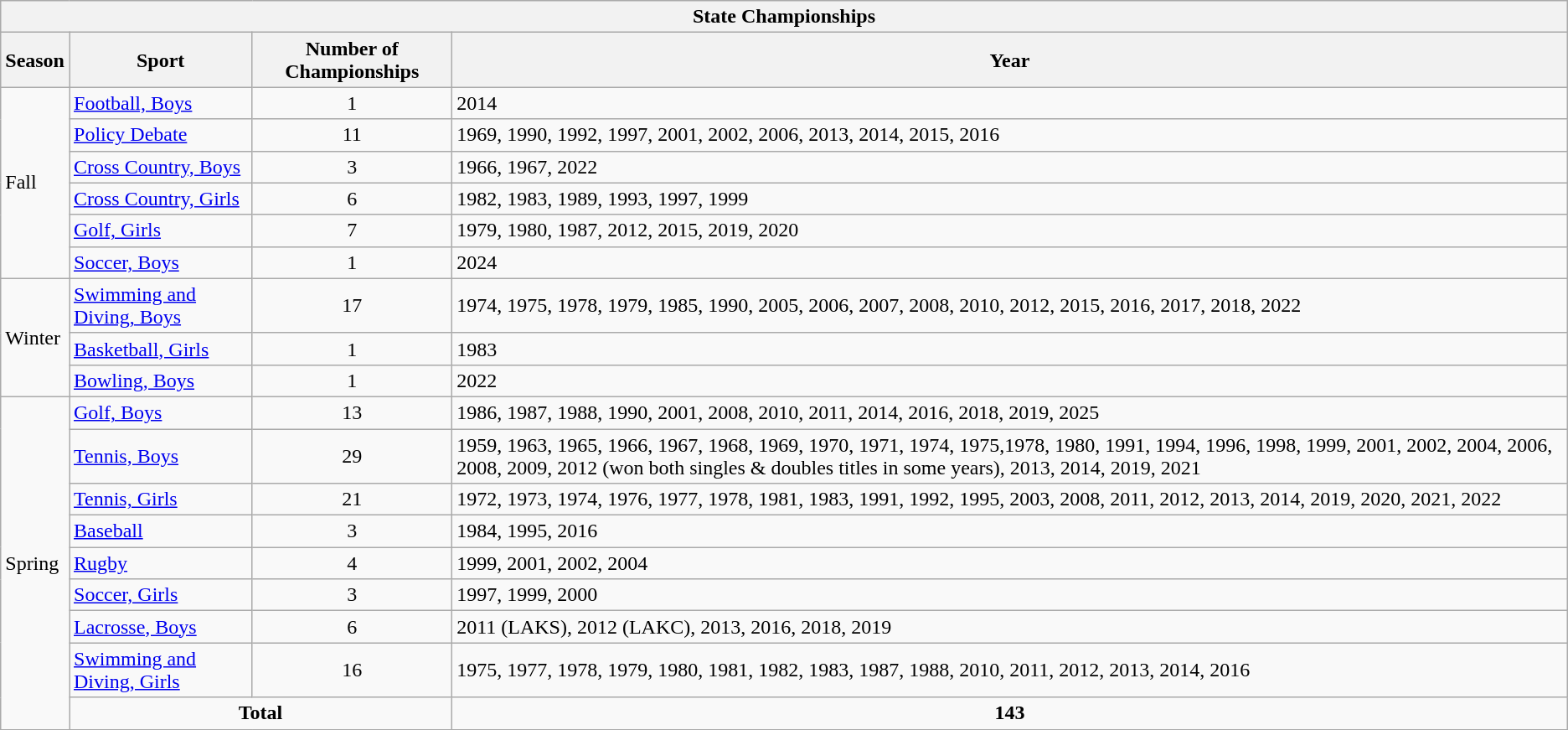<table class="wikitable">
<tr>
<th colspan="4">State Championships</th>
</tr>
<tr>
<th>Season</th>
<th>Sport</th>
<th>Number of Championships</th>
<th>Year</th>
</tr>
<tr>
<td rowspan="6">Fall</td>
<td><a href='#'>Football, Boys</a></td>
<td align="center">1</td>
<td>2014</td>
</tr>
<tr>
<td><a href='#'>Policy Debate</a></td>
<td align="center">11</td>
<td>1969, 1990, 1992, 1997, 2001, 2002, 2006, 2013, 2014, 2015, 2016</td>
</tr>
<tr>
<td><a href='#'>Cross Country, Boys</a></td>
<td align="center">3</td>
<td>1966, 1967, 2022</td>
</tr>
<tr>
<td><a href='#'>Cross Country, Girls</a></td>
<td align="center">6</td>
<td>1982, 1983, 1989, 1993, 1997, 1999</td>
</tr>
<tr>
<td><a href='#'>Golf, Girls</a></td>
<td align="center">7</td>
<td>1979, 1980, 1987, 2012, 2015, 2019, 2020</td>
</tr>
<tr>
<td><a href='#'>Soccer, Boys</a></td>
<td align="center">1</td>
<td>2024</td>
</tr>
<tr>
<td rowspan="3">Winter</td>
<td><a href='#'>Swimming and Diving, Boys</a></td>
<td align="center">17</td>
<td>1974, 1975, 1978, 1979, 1985, 1990, 2005, 2006, 2007, 2008, 2010, 2012, 2015, 2016, 2017, 2018, 2022</td>
</tr>
<tr>
<td><a href='#'>Basketball, Girls</a></td>
<td align="center">1</td>
<td>1983</td>
</tr>
<tr>
<td><a href='#'>Bowling, Boys</a></td>
<td align="center">1</td>
<td>2022</td>
</tr>
<tr>
<td rowspan="9">Spring</td>
<td><a href='#'>Golf, Boys</a></td>
<td align="center">13</td>
<td>1986, 1987, 1988, 1990, 2001, 2008, 2010, 2011, 2014, 2016, 2018, 2019, 2025</td>
</tr>
<tr>
<td><a href='#'>Tennis, Boys</a></td>
<td align="center">29</td>
<td>1959, 1963, 1965, 1966, 1967, 1968, 1969, 1970, 1971, 1974, 1975,1978, 1980, 1991, 1994, 1996, 1998, 1999, 2001, 2002, 2004, 2006, 2008, 2009, 2012 (won both singles & doubles titles in some years), 2013, 2014, 2019, 2021</td>
</tr>
<tr>
<td><a href='#'>Tennis, Girls</a></td>
<td align="center">21</td>
<td>1972, 1973, 1974, 1976, 1977, 1978, 1981, 1983, 1991, 1992, 1995, 2003, 2008, 2011, 2012, 2013, 2014, 2019, 2020, 2021, 2022</td>
</tr>
<tr>
<td><a href='#'>Baseball</a></td>
<td align="center">3</td>
<td>1984, 1995, 2016</td>
</tr>
<tr>
<td><a href='#'>Rugby</a></td>
<td align="center">4</td>
<td>1999, 2001, 2002, 2004</td>
</tr>
<tr>
<td><a href='#'>Soccer, Girls</a></td>
<td align="center">3</td>
<td>1997, 1999, 2000</td>
</tr>
<tr>
<td><a href='#'>Lacrosse, Boys</a></td>
<td align="center">6</td>
<td>2011 (LAKS), 2012 (LAKC), 2013, 2016, 2018, 2019</td>
</tr>
<tr>
<td><a href='#'>Swimming and Diving, Girls</a></td>
<td align="center">16</td>
<td>1975, 1977, 1978, 1979, 1980, 1981, 1982, 1983, 1987, 1988, 2010, 2011, 2012, 2013, 2014, 2016</td>
</tr>
<tr>
<td align="center" colspan="2"><strong>Total</strong></td>
<td align="center"><strong>143</strong></td>
</tr>
<tr>
</tr>
</table>
